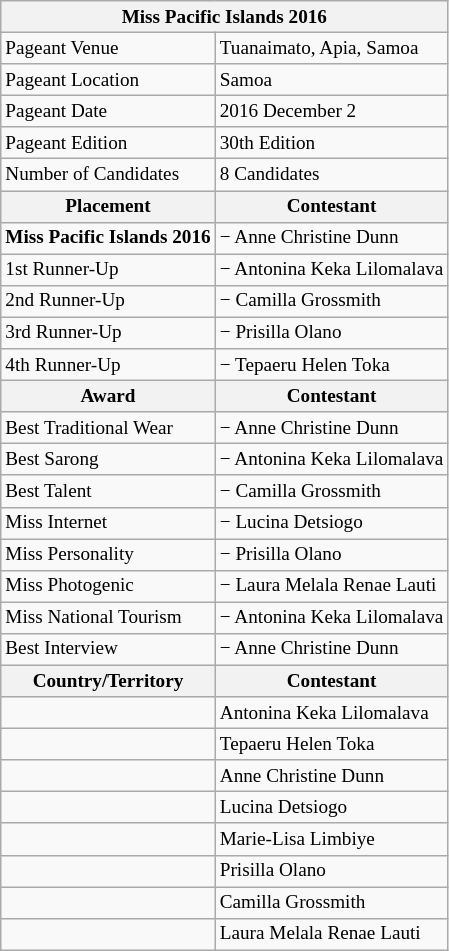<table class="wikitable sortable" style="font-size: 80%;">
<tr>
<th colspan="2"><strong>Miss Pacific Islands 2016</strong></th>
</tr>
<tr>
<td>Pageant Venue</td>
<td>Tuanaimato, Apia, Samoa</td>
</tr>
<tr>
<td>Pageant Location</td>
<td>Samoa</td>
</tr>
<tr>
<td>Pageant Date</td>
<td>2016 December 2</td>
</tr>
<tr>
<td>Pageant Edition</td>
<td>30th Edition</td>
</tr>
<tr>
<td>Number of Candidates</td>
<td>8 Candidates</td>
</tr>
<tr>
<th>Placement</th>
<th>Contestant</th>
</tr>
<tr>
<td><strong>Miss Pacific Islands 2016</strong></td>
<td> − Anne Christine Dunn</td>
</tr>
<tr>
<td>1st Runner-Up</td>
<td> − Antonina Keka Lilomalava</td>
</tr>
<tr>
<td>2nd Runner-Up</td>
<td> − Camilla Grossmith</td>
</tr>
<tr>
<td>3rd Runner-Up</td>
<td> − Prisilla Olano</td>
</tr>
<tr>
<td>4th Runner-Up</td>
<td> − Tepaeru Helen Toka</td>
</tr>
<tr>
<th>Award</th>
<th>Contestant</th>
</tr>
<tr>
<td>Best Traditional Wear</td>
<td> − Anne Christine Dunn</td>
</tr>
<tr>
<td>Best Sarong</td>
<td> − Antonina Keka Lilomalava</td>
</tr>
<tr>
<td>Best Talent</td>
<td> − Camilla Grossmith</td>
</tr>
<tr>
<td>Miss Internet</td>
<td> − Lucina Detsiogo</td>
</tr>
<tr>
<td>Miss Personality</td>
<td> − Prisilla Olano</td>
</tr>
<tr>
<td>Miss Photogenic</td>
<td> − Laura Melala Renae Lauti</td>
</tr>
<tr>
<td>Miss National Tourism</td>
<td> − Antonina Keka Lilomalava</td>
</tr>
<tr>
<td>Best Interview</td>
<td> − Anne Christine Dunn</td>
</tr>
<tr>
<th><strong>Country/Territory</strong></th>
<th>Contestant</th>
</tr>
<tr>
<td></td>
<td>Antonina Keka Lilomalava</td>
</tr>
<tr>
<td></td>
<td>Tepaeru Helen Toka</td>
</tr>
<tr>
<td></td>
<td>Anne Christine Dunn</td>
</tr>
<tr>
<td></td>
<td>Lucina Detsiogo</td>
</tr>
<tr>
<td></td>
<td>Marie-Lisa Limbiye</td>
</tr>
<tr>
<td></td>
<td>Prisilla Olano</td>
</tr>
<tr>
<td></td>
<td>Camilla Grossmith</td>
</tr>
<tr>
<td></td>
<td>Laura Melala Renae Lauti</td>
</tr>
</table>
